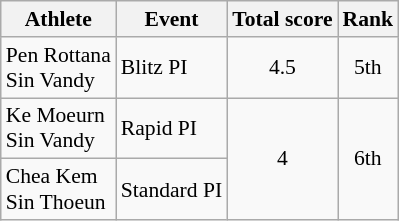<table class="wikitable" style="font-size:90%">
<tr>
<th>Athlete</th>
<th>Event</th>
<th>Total score</th>
<th>Rank</th>
</tr>
<tr style="text-align:center">
<td style="text-align:left">Pen Rottana<br>Sin Vandy</td>
<td style="text-align:left">Blitz PI</td>
<td>4.5</td>
<td>5th</td>
</tr>
<tr style="text-align:center">
<td style="text-align:left">Ke Moeurn<br>Sin Vandy</td>
<td style="text-align:left">Rapid PI</td>
<td rowspan=2>4</td>
<td rowspan=2>6th</td>
</tr>
<tr style="text-align:center">
<td style="text-align:left">Chea Kem<br>Sin Thoeun</td>
<td style="text-align:left">Standard PI</td>
</tr>
</table>
